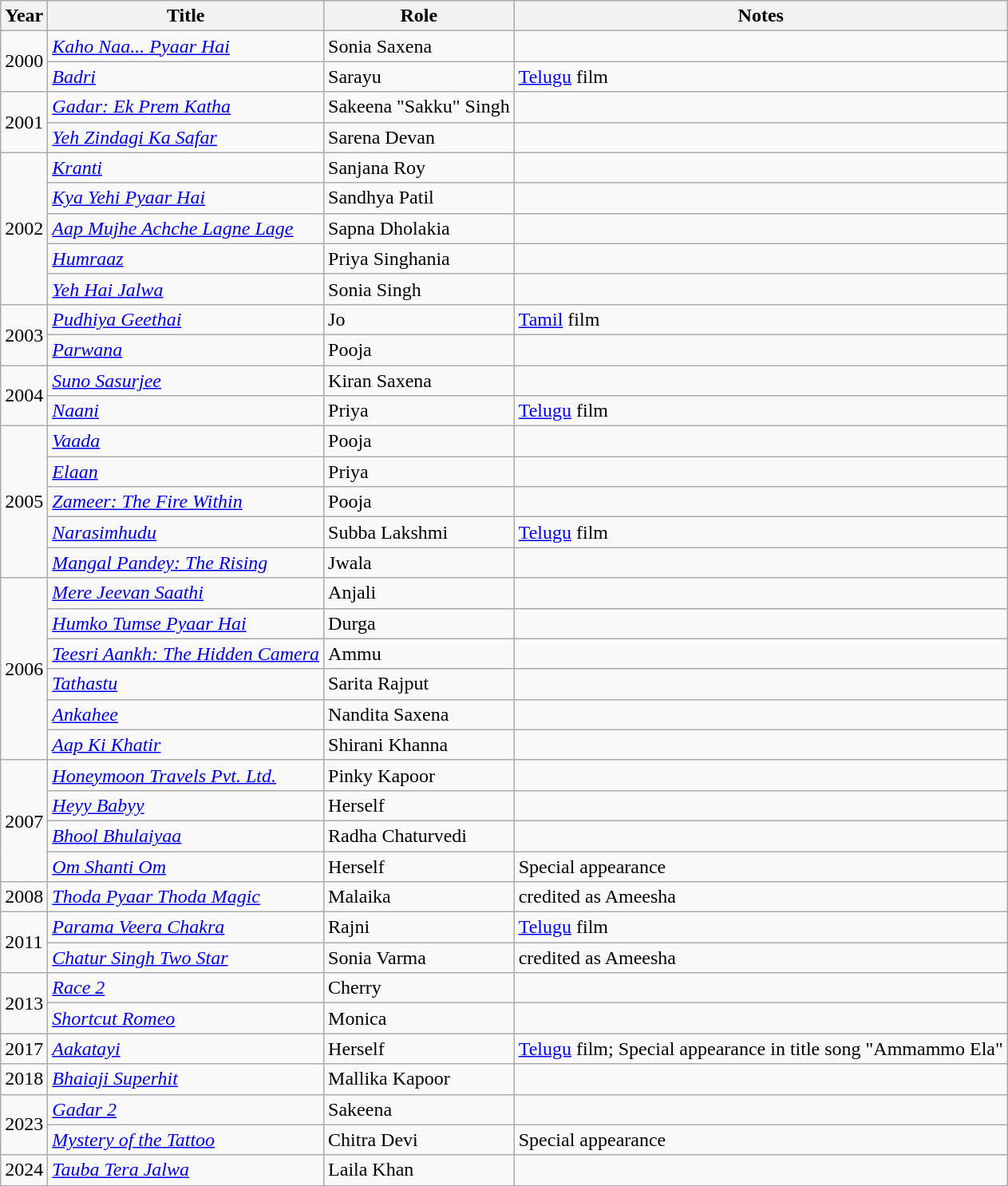<table class="wikitable sortable">
<tr>
<th>Year</th>
<th>Title</th>
<th>Role</th>
<th class="unsortable">Notes</th>
</tr>
<tr>
<td rowspan="2">2000</td>
<td><em><a href='#'>Kaho Naa... Pyaar Hai</a></em></td>
<td>Sonia Saxena</td>
<td></td>
</tr>
<tr>
<td><em><a href='#'>Badri</a></em></td>
<td>Sarayu</td>
<td><a href='#'>Telugu</a> film</td>
</tr>
<tr>
<td rowspan="2">2001</td>
<td><em><a href='#'>Gadar: Ek Prem Katha</a></em></td>
<td>Sakeena "Sakku" Singh</td>
<td></td>
</tr>
<tr>
<td><em><a href='#'>Yeh Zindagi Ka Safar</a></em></td>
<td>Sarena Devan</td>
<td></td>
</tr>
<tr>
<td rowspan="5">2002</td>
<td><em><a href='#'>Kranti</a></em></td>
<td>Sanjana Roy</td>
<td></td>
</tr>
<tr>
<td><em><a href='#'>Kya Yehi Pyaar Hai</a></em></td>
<td>Sandhya Patil</td>
<td></td>
</tr>
<tr>
<td><em><a href='#'>Aap Mujhe Achche Lagne Lage</a></em></td>
<td>Sapna Dholakia</td>
<td></td>
</tr>
<tr>
<td><em><a href='#'>Humraaz</a></em></td>
<td>Priya Singhania</td>
<td></td>
</tr>
<tr>
<td><em><a href='#'>Yeh Hai Jalwa</a></em></td>
<td>Sonia Singh</td>
<td></td>
</tr>
<tr>
<td rowspan="2">2003</td>
<td><em><a href='#'>Pudhiya Geethai</a></em></td>
<td>Jo</td>
<td><a href='#'>Tamil</a> film</td>
</tr>
<tr>
<td><em><a href='#'>Parwana</a></em></td>
<td>Pooja</td>
<td></td>
</tr>
<tr>
<td rowspan="2">2004</td>
<td><em><a href='#'>Suno Sasurjee</a></em></td>
<td>Kiran Saxena</td>
<td></td>
</tr>
<tr>
<td><em><a href='#'>Naani</a></em></td>
<td>Priya</td>
<td><a href='#'>Telugu</a> film</td>
</tr>
<tr>
<td rowspan="5">2005</td>
<td><em><a href='#'>Vaada</a></em></td>
<td>Pooja</td>
<td></td>
</tr>
<tr>
<td><em><a href='#'>Elaan</a></em></td>
<td>Priya</td>
<td></td>
</tr>
<tr>
<td><em><a href='#'>Zameer: The Fire Within</a></em></td>
<td>Pooja</td>
<td></td>
</tr>
<tr>
<td><em><a href='#'>Narasimhudu</a></em></td>
<td>Subba Lakshmi</td>
<td><a href='#'>Telugu</a> film</td>
</tr>
<tr>
<td><em><a href='#'>Mangal Pandey: The Rising</a></em></td>
<td>Jwala</td>
<td></td>
</tr>
<tr>
<td rowspan="6">2006</td>
<td><em><a href='#'>Mere Jeevan Saathi</a></em></td>
<td>Anjali</td>
<td></td>
</tr>
<tr>
<td><em><a href='#'>Humko Tumse Pyaar Hai</a></em></td>
<td>Durga</td>
<td></td>
</tr>
<tr>
<td><em><a href='#'>Teesri Aankh: The Hidden Camera</a></em></td>
<td>Ammu</td>
<td></td>
</tr>
<tr>
<td><em><a href='#'>Tathastu</a></em></td>
<td>Sarita Rajput</td>
<td></td>
</tr>
<tr>
<td><em><a href='#'>Ankahee</a></em></td>
<td>Nandita Saxena</td>
<td></td>
</tr>
<tr>
<td><em><a href='#'>Aap Ki Khatir</a></em></td>
<td>Shirani Khanna</td>
<td></td>
</tr>
<tr>
<td rowspan="4">2007</td>
<td><em><a href='#'>Honeymoon Travels Pvt. Ltd.</a></em></td>
<td>Pinky Kapoor</td>
<td></td>
</tr>
<tr>
<td><em><a href='#'>Heyy Babyy</a></em></td>
<td>Herself</td>
<td></td>
</tr>
<tr>
<td><em><a href='#'>Bhool Bhulaiyaa</a></em></td>
<td>Radha Chaturvedi</td>
<td></td>
</tr>
<tr>
<td><em><a href='#'>Om Shanti Om</a></em></td>
<td>Herself</td>
<td>Special appearance</td>
</tr>
<tr>
<td>2008</td>
<td><em><a href='#'>Thoda Pyaar Thoda Magic</a></em></td>
<td>Malaika</td>
<td>credited as Ameesha</td>
</tr>
<tr>
<td rowspan="2">2011</td>
<td><em><a href='#'>Parama Veera Chakra</a></em></td>
<td>Rajni</td>
<td><a href='#'>Telugu</a> film</td>
</tr>
<tr>
<td><em><a href='#'>Chatur Singh Two Star</a></em></td>
<td>Sonia Varma</td>
<td>credited as Ameesha</td>
</tr>
<tr>
<td rowspan="2">2013</td>
<td><em><a href='#'>Race 2</a></em></td>
<td>Cherry</td>
<td></td>
</tr>
<tr>
<td><em><a href='#'>Shortcut Romeo</a></em></td>
<td>Monica</td>
<td></td>
</tr>
<tr>
<td>2017</td>
<td><em><a href='#'>Aakatayi</a></em></td>
<td>Herself</td>
<td><a href='#'>Telugu</a> film; Special appearance in title song "Ammammo Ela"</td>
</tr>
<tr>
<td>2018</td>
<td><em><a href='#'>Bhaiaji Superhit</a></em></td>
<td>Mallika Kapoor</td>
<td></td>
</tr>
<tr>
<td rowspan="2">2023</td>
<td><em><a href='#'>Gadar 2</a></em></td>
<td>Sakeena</td>
<td></td>
</tr>
<tr>
<td><em><a href='#'>Mystery of the Tattoo</a></em></td>
<td>Chitra Devi</td>
<td>Special appearance</td>
</tr>
<tr>
<td rowspan="2">2024</td>
<td><em><a href='#'>Tauba Tera Jalwa</a></em></td>
<td>Laila Khan</td>
<td></td>
</tr>
</table>
